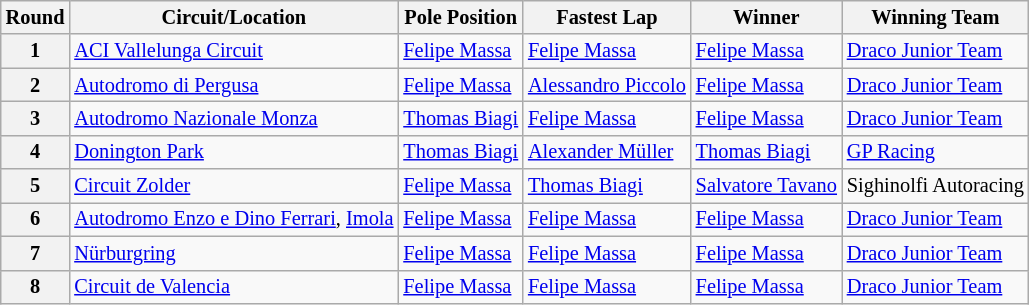<table class="wikitable" style="font-size: 85%;">
<tr>
<th>Round</th>
<th>Circuit/Location</th>
<th>Pole Position</th>
<th>Fastest Lap</th>
<th>Winner</th>
<th>Winning Team</th>
</tr>
<tr>
<th>1</th>
<td> <a href='#'>ACI Vallelunga Circuit</a></td>
<td> <a href='#'>Felipe Massa</a></td>
<td> <a href='#'>Felipe Massa</a></td>
<td> <a href='#'>Felipe Massa</a></td>
<td> <a href='#'>Draco Junior Team</a></td>
</tr>
<tr>
<th>2</th>
<td> <a href='#'>Autodromo di Pergusa</a></td>
<td> <a href='#'>Felipe Massa</a></td>
<td nowrap> <a href='#'>Alessandro Piccolo</a></td>
<td> <a href='#'>Felipe Massa</a></td>
<td> <a href='#'>Draco Junior Team</a></td>
</tr>
<tr>
<th>3</th>
<td> <a href='#'>Autodromo Nazionale Monza</a></td>
<td nowrap> <a href='#'>Thomas Biagi</a></td>
<td> <a href='#'>Felipe Massa</a></td>
<td> <a href='#'>Felipe Massa</a></td>
<td> <a href='#'>Draco Junior Team</a></td>
</tr>
<tr>
<th>4</th>
<td>  <a href='#'>Donington Park</a></td>
<td> <a href='#'>Thomas Biagi</a></td>
<td> <a href='#'>Alexander Müller</a></td>
<td> <a href='#'>Thomas Biagi</a></td>
<td> <a href='#'>GP Racing</a></td>
</tr>
<tr>
<th>5</th>
<td> <a href='#'>Circuit Zolder</a></td>
<td> <a href='#'>Felipe Massa</a></td>
<td> <a href='#'>Thomas Biagi</a></td>
<td nowrap> <a href='#'>Salvatore Tavano</a></td>
<td nowrap> Sighinolfi Autoracing</td>
</tr>
<tr>
<th>6</th>
<td nowrap> <a href='#'>Autodromo Enzo e Dino Ferrari</a>, <a href='#'>Imola</a></td>
<td> <a href='#'>Felipe Massa</a></td>
<td> <a href='#'>Felipe Massa</a></td>
<td> <a href='#'>Felipe Massa</a></td>
<td> <a href='#'>Draco Junior Team</a></td>
</tr>
<tr>
<th>7</th>
<td> <a href='#'>Nürburgring</a></td>
<td> <a href='#'>Felipe Massa</a></td>
<td> <a href='#'>Felipe Massa</a></td>
<td> <a href='#'>Felipe Massa</a></td>
<td> <a href='#'>Draco Junior Team</a></td>
</tr>
<tr>
<th>8</th>
<td> <a href='#'>Circuit de Valencia</a></td>
<td> <a href='#'>Felipe Massa</a></td>
<td> <a href='#'>Felipe Massa</a></td>
<td> <a href='#'>Felipe Massa</a></td>
<td> <a href='#'>Draco Junior Team</a></td>
</tr>
</table>
